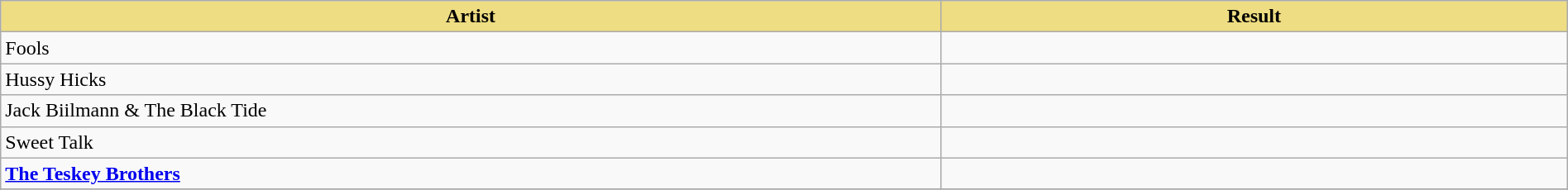<table class="wikitable" width=100%>
<tr>
<th style="width:15%;background:#EEDD82;">Artist</th>
<th style="width:10%;background:#EEDD82;">Result</th>
</tr>
<tr>
<td>Fools</td>
<td></td>
</tr>
<tr>
<td>Hussy Hicks</td>
<td></td>
</tr>
<tr>
<td>Jack Biilmann & The Black Tide</td>
<td></td>
</tr>
<tr>
<td>Sweet Talk</td>
<td></td>
</tr>
<tr>
<td><strong><a href='#'>The Teskey Brothers</a></strong></td>
<td></td>
</tr>
<tr>
</tr>
</table>
